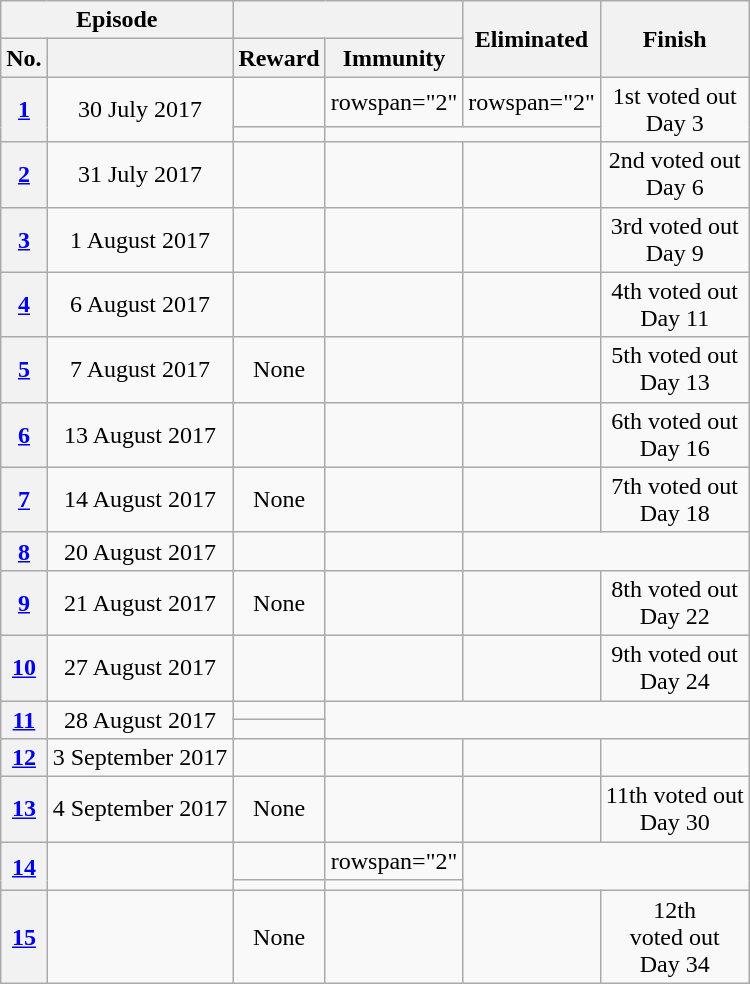<table class="wikitable nowrap" style="text-align:center; font-size:100%">
<tr>
<th colspan="2"><strong>Episode</strong></th>
<th colspan="2"><strong></strong></th>
<th rowspan="2"><strong>Eliminated</strong></th>
<th rowspan="2"><strong>Finish</strong></th>
</tr>
<tr>
<th><strong>No.</strong></th>
<th><strong></strong></th>
<th><strong>Reward</strong></th>
<th><strong>Immunity</strong></th>
</tr>
<tr>
<th rowspan="2"><a href='#'>1</a></th>
<td rowspan="2">30 July 2017</td>
<td></td>
<td>rowspan="2" </td>
<td>rowspan="2" </td>
<td rowspan="2">1st voted out<br>Day 3</td>
</tr>
<tr>
<td> </td>
</tr>
<tr>
<th><a href='#'>2</a></th>
<td>31 July 2017</td>
<td></td>
<td></td>
<td></td>
<td>2nd voted out<br>Day 6</td>
</tr>
<tr>
<th><a href='#'>3</a></th>
<td>1 August 2017</td>
<td></td>
<td></td>
<td></td>
<td>3rd voted out<br>Day 9</td>
</tr>
<tr>
<th><a href='#'>4</a></th>
<td>6 August 2017</td>
<td></td>
<td></td>
<td></td>
<td>4th voted out<br>Day 11</td>
</tr>
<tr>
<th><a href='#'>5</a></th>
<td>7 August 2017</td>
<td>None</td>
<td></td>
<td></td>
<td>5th voted out<br>Day 13</td>
</tr>
<tr>
<th><a href='#'>6</a></th>
<td>13 August 2017</td>
<td></td>
<td></td>
<td></td>
<td>6th voted out<br>Day 16</td>
</tr>
<tr>
<th><a href='#'>7</a></th>
<td>14 August 2017</td>
<td>None</td>
<td></td>
<td></td>
<td>7th voted out<br>Day 18</td>
</tr>
<tr>
<th><a href='#'>8</a></th>
<td>20 August 2017</td>
<td></td>
<td></td>
<td colspan="2"><small><em><br></em></small></td>
</tr>
<tr>
<th><a href='#'>9</a></th>
<td>21 August 2017</td>
<td>None</td>
<td></td>
<td></td>
<td>8th voted out<br>Day 22</td>
</tr>
<tr>
<th><a href='#'>10</a></th>
<td>27 August 2017</td>
<td></td>
<td></td>
<td></td>
<td>9th voted out<br>Day 24</td>
</tr>
<tr>
<th rowspan="2"><a href='#'>11</a></th>
<td rowspan="2">28 August 2017</td>
<td></td>
<td rowspan="2" colspan="3"><small><em></em></small></td>
</tr>
<tr>
<td></td>
</tr>
<tr>
<th><a href='#'>12</a></th>
<td>3 September 2017</td>
<td></td>
<td></td>
<td></td>
<td></td>
</tr>
<tr>
<th><a href='#'>13</a></th>
<td>4 September 2017</td>
<td>None</td>
<td></td>
<td></td>
<td>11th voted out<br>Day 30</td>
</tr>
<tr>
<th rowspan=2><a href='#'>14</a></th>
<td rowspan=2></td>
<td></td>
<td>rowspan="2" </td>
<td rowspan="2" colspan="2"><small><em></em></small></td>
</tr>
<tr>
<td></td>
</tr>
<tr>
<th><a href='#'>15</a></th>
<td></td>
<td>None</td>
<td></td>
<td></td>
<td>12th<br>voted out<br>Day 34</td>
</tr>
</table>
